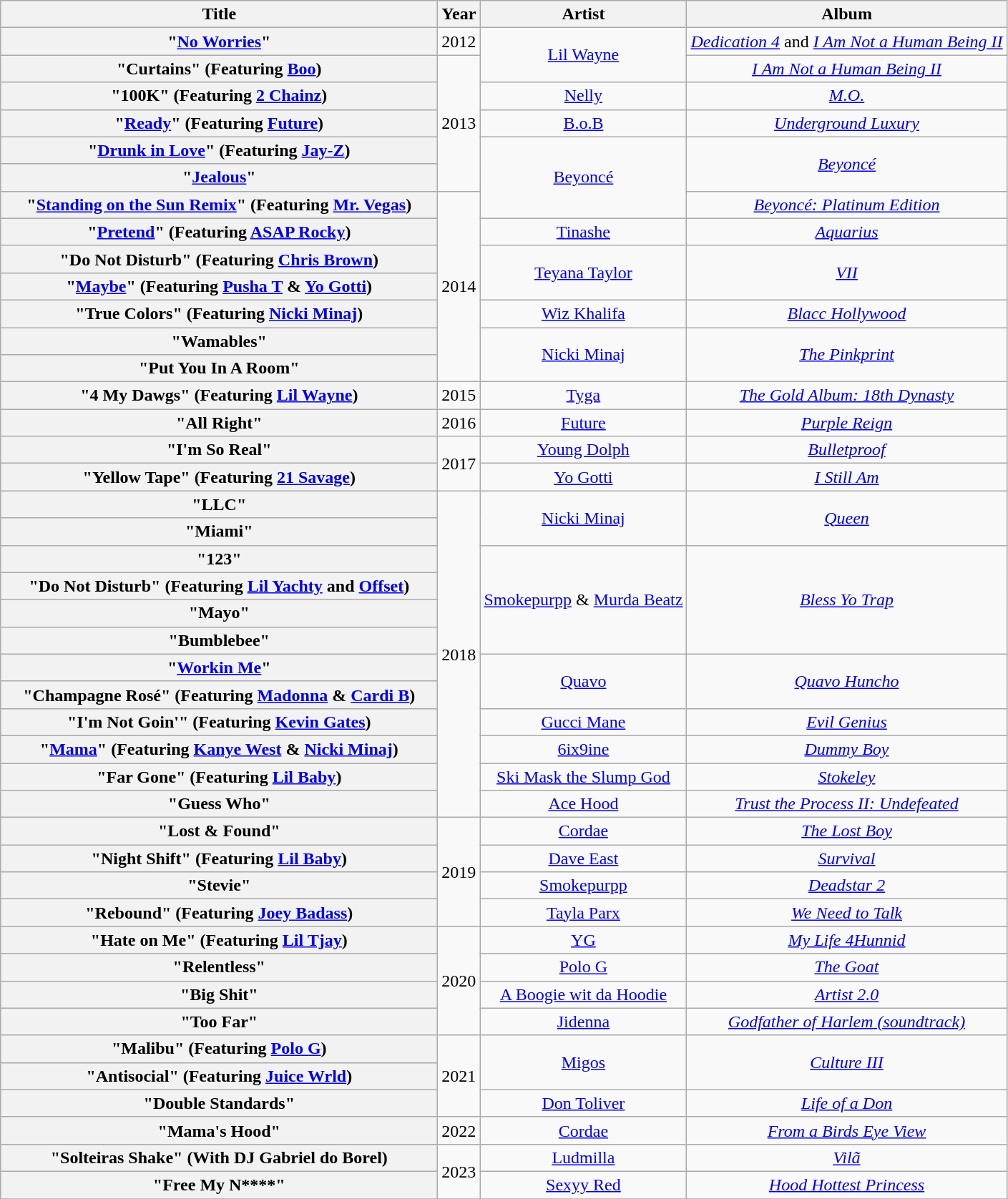<table class="wikitable plainrowheaders" style="text-align:center;">
<tr>
<th scope="col" style="width:25em;">Title</th>
<th scope="col">Year</th>
<th scope="col">Artist</th>
<th scope="col">Album</th>
</tr>
<tr>
<th scope="row">"<a href='#'>No Worries</a>"</th>
<td>2012</td>
<td rowspan="2"><a href='#'>Lil Wayne</a></td>
<td><em><a href='#'>Dedication 4</a></em> and <em><a href='#'>I Am Not a Human Being II</a></em></td>
</tr>
<tr>
<th scope="row">"Curtains" (Featuring <a href='#'>Boo</a>)</th>
<td rowspan="5">2013</td>
<td><em><a href='#'>I Am Not a Human Being II</a></em></td>
</tr>
<tr>
<th scope="row">"100K" (Featuring <a href='#'>2 Chainz</a>)</th>
<td><a href='#'>Nelly</a></td>
<td><em><a href='#'>M.O.</a></em></td>
</tr>
<tr>
<th scope="row">"<a href='#'>Ready</a>" (Featuring <a href='#'>Future</a>)</th>
<td><a href='#'>B.o.B</a></td>
<td><em><a href='#'>Underground Luxury</a></em></td>
</tr>
<tr>
<th scope="row">"<a href='#'>Drunk in Love</a>" (Featuring <a href='#'>Jay-Z</a>)</th>
<td rowspan="3"><a href='#'>Beyoncé</a></td>
<td rowspan="2"><em><a href='#'>Beyoncé</a></em></td>
</tr>
<tr>
<th scope="row">"<a href='#'>Jealous</a>"</th>
</tr>
<tr>
<th scope="row">"<a href='#'>Standing on the Sun Remix</a>" (Featuring <a href='#'>Mr. Vegas</a>)</th>
<td rowspan="7">2014</td>
<td><em><a href='#'>Beyoncé: Platinum Edition</a></em></td>
</tr>
<tr>
<th scope="row">"<a href='#'>Pretend</a>" (Featuring <a href='#'>ASAP Rocky</a>)</th>
<td><a href='#'>Tinashe</a></td>
<td><em><a href='#'>Aquarius</a></em></td>
</tr>
<tr>
<th scope="row">"Do Not Disturb" (Featuring <a href='#'>Chris Brown</a>)</th>
<td rowspan="2"><a href='#'>Teyana Taylor</a></td>
<td rowspan="2"><em><a href='#'>VII</a></em></td>
</tr>
<tr>
<th scope="row">"<a href='#'>Maybe</a>" (Featuring <a href='#'>Pusha T</a> & <a href='#'>Yo Gotti</a>)</th>
</tr>
<tr>
<th scope="row">"True Colors" (Featuring <a href='#'>Nicki Minaj</a>)</th>
<td><a href='#'>Wiz Khalifa</a></td>
<td><em><a href='#'>Blacc Hollywood</a></em></td>
</tr>
<tr>
<th scope="row">"Wamables"</th>
<td rowspan="2"><a href='#'>Nicki Minaj</a></td>
<td rowspan="2"><em><a href='#'>The Pinkprint</a></em></td>
</tr>
<tr>
<th scope="row">"Put You In A Room"</th>
</tr>
<tr>
<th scope="row">"4 My Dawgs" (Featuring <a href='#'>Lil Wayne</a>)</th>
<td>2015</td>
<td><a href='#'>Tyga</a></td>
<td><em><a href='#'>The Gold Album: 18th Dynasty</a></em></td>
</tr>
<tr>
<th scope="row">"All Right"</th>
<td>2016</td>
<td><a href='#'>Future</a></td>
<td><em><a href='#'>Purple Reign</a></em></td>
</tr>
<tr>
<th scope="row">"I'm So Real"</th>
<td rowspan="2">2017</td>
<td><a href='#'>Young Dolph</a></td>
<td><em><a href='#'>Bulletproof</a></em></td>
</tr>
<tr>
<th scope="row">"Yellow Tape" (Featuring <a href='#'>21 Savage</a>)</th>
<td><a href='#'>Yo Gotti</a></td>
<td><em><a href='#'>I Still Am</a></em></td>
</tr>
<tr>
<th scope="row">"LLC"</th>
<td rowspan="12">2018</td>
<td rowspan="2"><a href='#'>Nicki Minaj</a></td>
<td rowspan="2"><em><a href='#'>Queen</a></em></td>
</tr>
<tr>
<th scope="row">"Miami"</th>
</tr>
<tr>
<th scope="row">"123"</th>
<td rowspan="4"><a href='#'>Smokepurpp</a> & <a href='#'>Murda Beatz</a></td>
<td rowspan="4"><em><a href='#'>Bless Yo Trap</a></em></td>
</tr>
<tr>
<th scope="row">"Do Not Disturb" (Featuring <a href='#'>Lil Yachty</a> and <a href='#'>Offset</a>)</th>
</tr>
<tr>
<th scope="row">"Mayo"</th>
</tr>
<tr>
<th scope="row">"Bumblebee"</th>
</tr>
<tr>
<th scope="row">"<a href='#'>Workin Me</a>"</th>
<td rowspan="2"><a href='#'>Quavo</a></td>
<td rowspan="2"><em><a href='#'>Quavo Huncho</a></em></td>
</tr>
<tr>
<th scope="row">"Champagne Rosé" (Featuring <a href='#'>Madonna</a> & <a href='#'>Cardi B</a>)</th>
</tr>
<tr>
<th scope="row">"I'm Not Goin'" (Featuring <a href='#'>Kevin Gates</a>)</th>
<td><a href='#'>Gucci Mane</a></td>
<td><em><a href='#'>Evil Genius</a></em></td>
</tr>
<tr>
<th scope="row">"<a href='#'>Mama</a>" (Featuring <a href='#'>Kanye West</a> & <a href='#'>Nicki Minaj</a>)</th>
<td><a href='#'>6ix9ine</a></td>
<td><em><a href='#'>Dummy Boy</a></em></td>
</tr>
<tr>
<th scope="row">"Far Gone" (Featuring <a href='#'>Lil Baby</a>)</th>
<td><a href='#'>Ski Mask the Slump God</a></td>
<td><em><a href='#'>Stokeley</a></em></td>
</tr>
<tr>
<th scope="row">"Guess Who"</th>
<td><a href='#'>Ace Hood</a></td>
<td><em><a href='#'>Trust the Process II: Undefeated</a></em></td>
</tr>
<tr>
<th scope="row">"Lost & Found"</th>
<td rowspan="4">2019</td>
<td><a href='#'>Cordae</a></td>
<td><em><a href='#'>The Lost Boy</a></em></td>
</tr>
<tr>
<th scope="row">"Night Shift" (Featuring <a href='#'>Lil Baby</a>)</th>
<td><a href='#'>Dave East</a></td>
<td><em><a href='#'>Survival</a></em></td>
</tr>
<tr>
<th scope="row">"Stevie"</th>
<td><a href='#'>Smokepurpp</a></td>
<td><em><a href='#'>Deadstar 2</a></em></td>
</tr>
<tr>
<th scope="row">"Rebound" (Featuring <a href='#'>Joey Badass</a>)</th>
<td><a href='#'>Tayla Parx</a></td>
<td><em><a href='#'>We Need to Talk</a></em></td>
</tr>
<tr>
<th scope="row">"Hate on Me" (Featuring <a href='#'>Lil Tjay</a>)</th>
<td rowspan="4">2020</td>
<td><a href='#'>YG</a></td>
<td><em><a href='#'>My Life 4Hunnid</a></em></td>
</tr>
<tr>
<th scope="row">"Relentless"</th>
<td><a href='#'>Polo G</a></td>
<td><em><a href='#'>The Goat</a></em></td>
</tr>
<tr>
<th scope="row">"Big Shit"</th>
<td><a href='#'>A Boogie wit da Hoodie</a></td>
<td><em><a href='#'>Artist 2.0</a></em></td>
</tr>
<tr>
<th scope="row">"Too Far"</th>
<td><a href='#'>Jidenna</a></td>
<td><em><a href='#'>Godfather of Harlem (soundtrack)</a></em></td>
</tr>
<tr>
<th scope="row">"Malibu" (Featuring <a href='#'>Polo G</a>)</th>
<td rowspan="3">2021</td>
<td rowspan="2"><a href='#'>Migos</a></td>
<td rowspan="2"><em><a href='#'>Culture III</a></em></td>
</tr>
<tr>
<th scope="row">"Antisocial" (Featuring <a href='#'>Juice Wrld</a>)</th>
</tr>
<tr>
<th scope="row">"Double Standards"</th>
<td><a href='#'>Don Toliver</a></td>
<td><em><a href='#'>Life of a Don</a></em></td>
</tr>
<tr>
<th scope="row">"Mama's Hood"</th>
<td>2022</td>
<td><a href='#'>Cordae</a></td>
<td><em><a href='#'>From a Birds Eye View</a></em></td>
</tr>
<tr>
<th scope="row">"Solteiras Shake" (With DJ Gabriel do Borel)</th>
<td rowspan="2">2023</td>
<td><a href='#'>Ludmilla</a></td>
<td><em><a href='#'>Vilã</a></em></td>
</tr>
<tr>
<th scope="row">"Free My N****"</th>
<td><a href='#'>Sexyy Red</a></td>
<td><em><a href='#'>Hood Hottest Princess</a></em></td>
</tr>
<tr>
</tr>
</table>
